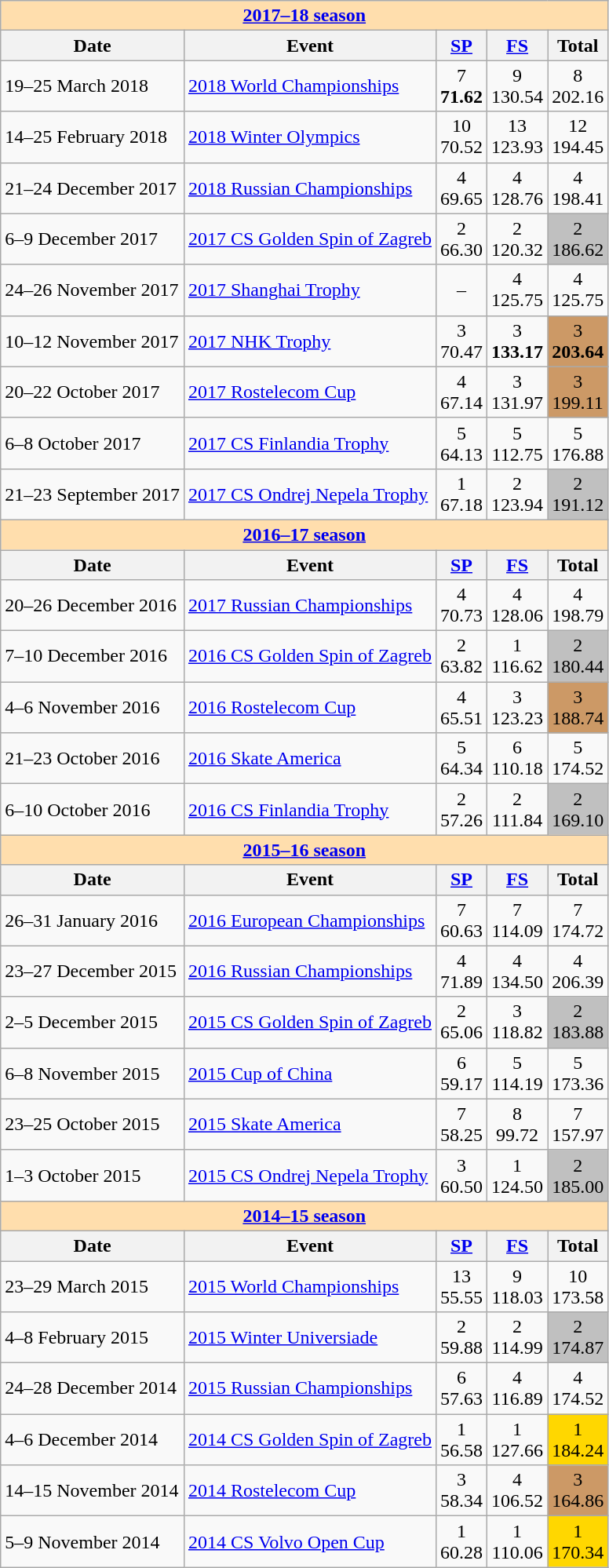<table class="wikitable">
<tr>
<td style="background-color: #ffdead;" colspan=5 align=center><a href='#'><strong>2017–18 season</strong></a></td>
</tr>
<tr>
<th>Date</th>
<th>Event</th>
<th><a href='#'>SP</a></th>
<th><a href='#'>FS</a></th>
<th>Total</th>
</tr>
<tr>
<td>19–25 March 2018</td>
<td><a href='#'>2018 World Championships</a></td>
<td align=center>7 <br> <strong>71.62</strong></td>
<td align=center>9 <br> 130.54</td>
<td align=center>8 <br> 202.16</td>
</tr>
<tr>
<td>14–25 February 2018</td>
<td><a href='#'>2018 Winter Olympics</a></td>
<td align=center>10 <br> 70.52</td>
<td align=center>13 <br> 123.93</td>
<td align=center>12 <br> 194.45</td>
</tr>
<tr>
<td>21–24 December 2017</td>
<td><a href='#'>2018 Russian Championships</a></td>
<td align=center>4 <br> 69.65</td>
<td align=center>4 <br> 128.76</td>
<td align=center>4 <br> 198.41</td>
</tr>
<tr>
<td>6–9 December 2017</td>
<td><a href='#'>2017 CS Golden Spin of Zagreb</a></td>
<td align=center>2 <br> 66.30</td>
<td align=center>2 <br> 120.32</td>
<td align=center bgcolor=silver>2 <br> 186.62</td>
</tr>
<tr>
<td>24–26 November 2017</td>
<td><a href='#'>2017 Shanghai Trophy</a></td>
<td align=center>–</td>
<td align=center>4 <br> 125.75</td>
<td align=center>4 <br> 125.75</td>
</tr>
<tr>
<td>10–12 November 2017</td>
<td><a href='#'>2017 NHK Trophy</a></td>
<td align=center>3 <br> 70.47</td>
<td align=center>3 <br> <strong>133.17</strong></td>
<td align=center bgcolor=cc9966>3 <br> <strong>203.64</strong></td>
</tr>
<tr>
<td>20–22 October 2017</td>
<td><a href='#'>2017 Rostelecom Cup</a></td>
<td align=center>4 <br> 67.14</td>
<td align=center>3 <br> 131.97</td>
<td align=center bgcolor=cc9966>3 <br> 199.11</td>
</tr>
<tr>
<td>6–8 October 2017</td>
<td><a href='#'>2017 CS Finlandia Trophy</a></td>
<td align=center>5 <br> 64.13</td>
<td align=center>5 <br> 112.75</td>
<td align=center>5 <br> 176.88</td>
</tr>
<tr>
<td>21–23 September 2017</td>
<td><a href='#'>2017 CS Ondrej Nepela Trophy</a></td>
<td align=center>1 <br> 67.18</td>
<td align=center>2 <br> 123.94</td>
<td align=center bgcolor=silver>2 <br> 191.12</td>
</tr>
<tr>
<td style="background-color: #ffdead;" colspan=5 align=center><a href='#'><strong>2016–17 season</strong></a></td>
</tr>
<tr>
<th>Date</th>
<th>Event</th>
<th><a href='#'>SP</a></th>
<th><a href='#'>FS</a></th>
<th>Total</th>
</tr>
<tr>
<td>20–26 December 2016</td>
<td><a href='#'>2017 Russian Championships</a></td>
<td align=center>4 <br> 70.73</td>
<td align=center>4 <br> 128.06</td>
<td align=center>4 <br> 198.79</td>
</tr>
<tr>
<td>7–10 December 2016</td>
<td><a href='#'>2016 CS Golden Spin of Zagreb</a></td>
<td align=center>2 <br> 63.82</td>
<td align=center>1 <br> 116.62</td>
<td align=center bgcolor=silver>2 <br> 180.44</td>
</tr>
<tr>
<td>4–6 November 2016</td>
<td><a href='#'>2016 Rostelecom Cup</a></td>
<td align=center>4 <br> 65.51</td>
<td align=center>3 <br> 123.23</td>
<td align=center bgcolor=cc9966>3 <br> 188.74</td>
</tr>
<tr>
<td>21–23 October 2016</td>
<td><a href='#'>2016 Skate America</a></td>
<td align=center>5 <br> 64.34</td>
<td align=center>6 <br> 110.18</td>
<td align=center>5 <br> 174.52</td>
</tr>
<tr>
<td>6–10 October 2016</td>
<td><a href='#'>2016 CS Finlandia Trophy</a></td>
<td align=center>2 <br> 57.26</td>
<td align=center>2 <br> 111.84</td>
<td align=center bgcolor=silver>2 <br> 169.10</td>
</tr>
<tr>
<td style="background-color: #ffdead;" colspan=5 align=center><strong><a href='#'>2015–16 season</a></strong></td>
</tr>
<tr>
<th>Date</th>
<th>Event</th>
<th><a href='#'>SP</a></th>
<th><a href='#'>FS</a></th>
<th>Total</th>
</tr>
<tr>
<td>26–31 January 2016</td>
<td><a href='#'>2016 European Championships</a></td>
<td align=center>7 <br> 60.63</td>
<td align=center>7 <br> 114.09</td>
<td align=center>7 <br> 174.72</td>
</tr>
<tr>
<td>23–27 December 2015</td>
<td><a href='#'>2016 Russian Championships</a></td>
<td align=center>4 <br> 71.89</td>
<td align=center>4 <br> 134.50</td>
<td align=center>4 <br> 206.39</td>
</tr>
<tr>
<td>2–5 December 2015</td>
<td><a href='#'>2015 CS Golden Spin of Zagreb</a></td>
<td align=center>2 <br> 65.06</td>
<td align=center>3 <br> 118.82</td>
<td align=center bgcolor=silver>2 <br> 183.88</td>
</tr>
<tr>
<td>6–8 November 2015</td>
<td><a href='#'>2015 Cup of China</a></td>
<td align=center>6 <br> 59.17</td>
<td align=center>5 <br> 114.19</td>
<td align=center>5 <br> 173.36</td>
</tr>
<tr>
<td>23–25 October 2015</td>
<td><a href='#'>2015 Skate America</a></td>
<td align=center>7 <br> 58.25</td>
<td align=center>8 <br> 99.72</td>
<td align=center>7 <br> 157.97</td>
</tr>
<tr>
<td>1–3 October 2015</td>
<td><a href='#'>2015 CS Ondrej Nepela Trophy</a></td>
<td align=center>3 <br> 60.50</td>
<td align=center>1 <br> 124.50</td>
<td align=center bgcolor=silver>2 <br> 185.00</td>
</tr>
<tr>
<td style="background-color: #ffdead;" colspan=5 align=center><strong><a href='#'>2014–15 season</a></strong></td>
</tr>
<tr>
<th>Date</th>
<th>Event</th>
<th><a href='#'>SP</a></th>
<th><a href='#'>FS</a></th>
<th>Total</th>
</tr>
<tr>
<td>23–29 March 2015</td>
<td><a href='#'>2015 World Championships</a></td>
<td align=center>13 <br> 55.55</td>
<td align=center>9 <br> 118.03</td>
<td align=center>10 <br> 173.58</td>
</tr>
<tr>
<td>4–8 February 2015</td>
<td><a href='#'>2015 Winter Universiade</a></td>
<td align=center>2 <br> 59.88</td>
<td align=center>2 <br> 114.99</td>
<td align=center bgcolor=silver>2 <br> 174.87</td>
</tr>
<tr>
<td>24–28 December 2014</td>
<td><a href='#'>2015 Russian Championships</a></td>
<td align=center>6 <br> 57.63</td>
<td align=center>4 <br> 116.89</td>
<td align=center>4 <br> 174.52</td>
</tr>
<tr>
<td>4–6 December 2014</td>
<td><a href='#'>2014 CS Golden Spin of Zagreb</a></td>
<td align=center>1 <br> 56.58</td>
<td align=center>1 <br> 127.66</td>
<td align=center bgcolor=gold>1 <br> 184.24</td>
</tr>
<tr>
<td>14–15 November 2014</td>
<td><a href='#'>2014 Rostelecom Cup</a></td>
<td align=center>3 <br> 58.34</td>
<td align=center>4 <br> 106.52</td>
<td align=center bgcolor=cc9966>3 <br> 164.86</td>
</tr>
<tr>
<td>5–9 November 2014</td>
<td><a href='#'>2014 CS Volvo Open Cup</a></td>
<td align=center>1 <br> 60.28</td>
<td align=center>1 <br> 110.06</td>
<td align=center bgcolor=gold>1 <br> 170.34</td>
</tr>
</table>
